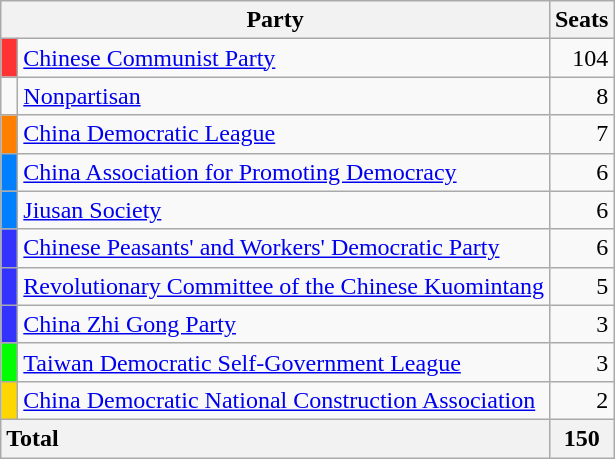<table class="wikitable" style="text-align:right">
<tr>
<th colspan=2 align=left>Party</th>
<th>Seats</th>
</tr>
<tr>
<td style="background:#FF3333;"> </td>
<td style="text-align:left;"><a href='#'>Chinese Communist Party</a></td>
<td>104</td>
</tr>
<tr>
<td></td>
<td style="text-align:left;"><a href='#'>Nonpartisan</a></td>
<td>8</td>
</tr>
<tr>
<td style="background:#FF8000;"> </td>
<td style="text-align:left;"><a href='#'>China Democratic League</a></td>
<td>7</td>
</tr>
<tr>
<td style="background:#0080FF;"> </td>
<td style="text-align:left;"><a href='#'>China Association for Promoting Democracy</a></td>
<td>6</td>
</tr>
<tr>
<td style="background:#0080FF;"> </td>
<td style="text-align:left;"><a href='#'>Jiusan Society</a></td>
<td>6</td>
</tr>
<tr>
<td style="background:#3333FF;"> </td>
<td style="text-align:left;"><a href='#'>Chinese Peasants' and Workers' Democratic Party</a></td>
<td>6</td>
</tr>
<tr>
<td style="background:#3333FF;"> </td>
<td style="text-align:left;"><a href='#'>Revolutionary Committee of the Chinese Kuomintang</a></td>
<td>5</td>
</tr>
<tr>
<td style="background:#3333FF;"> </td>
<td style="text-align:left;"><a href='#'>China Zhi Gong Party</a></td>
<td>3</td>
</tr>
<tr>
<td style="background:#00FF00;"> </td>
<td style="text-align:left;"><a href='#'>Taiwan Democratic Self-Government League</a></td>
<td>3</td>
</tr>
<tr>
<td style="background:#FFD700;"> </td>
<td style="text-align:left;"><a href='#'>China Democratic National Construction Association</a></td>
<td>2</td>
</tr>
<tr>
<th colspan=2 style="text-align:left;"><strong>Total</strong></th>
<th><strong>150</strong></th>
</tr>
</table>
